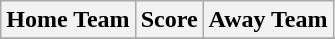<table class="wikitable" style="text-align: center">
<tr>
<th>Home Team</th>
<th>Score</th>
<th>Away Team</th>
</tr>
<tr>
</tr>
</table>
